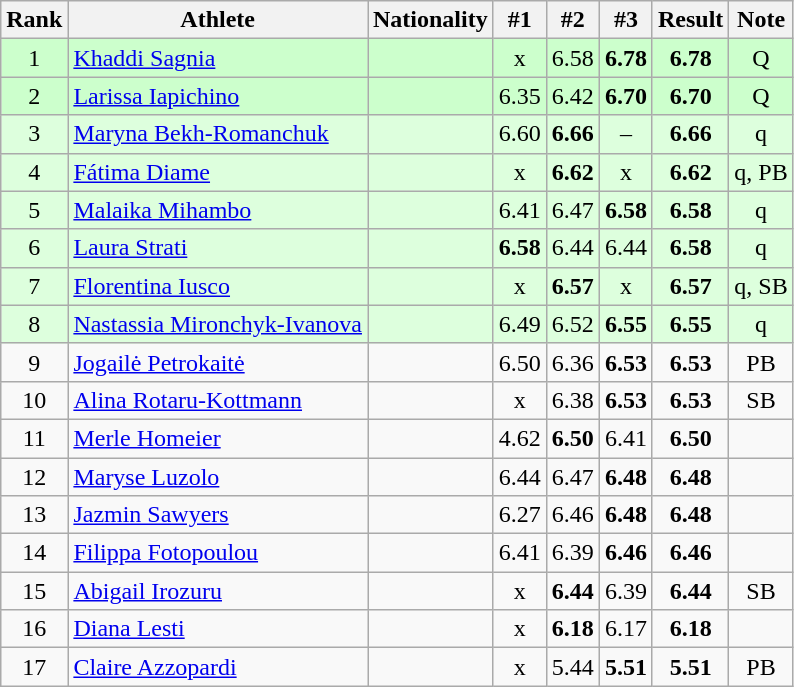<table class="wikitable sortable" style="text-align:center">
<tr>
<th>Rank</th>
<th>Athlete</th>
<th>Nationality</th>
<th>#1</th>
<th>#2</th>
<th>#3</th>
<th>Result</th>
<th>Note</th>
</tr>
<tr bgcolor=ccffcc>
<td>1</td>
<td align=left><a href='#'>Khaddi Sagnia</a></td>
<td align=left></td>
<td>x</td>
<td>6.58</td>
<td><strong>6.78</strong></td>
<td><strong>6.78</strong></td>
<td>Q</td>
</tr>
<tr bgcolor=ccffcc>
<td>2</td>
<td align=left><a href='#'>Larissa Iapichino</a></td>
<td align=left></td>
<td>6.35</td>
<td>6.42</td>
<td><strong>6.70</strong></td>
<td><strong>6.70</strong></td>
<td>Q</td>
</tr>
<tr bgcolor=ddffdd>
<td>3</td>
<td align=left><a href='#'>Maryna Bekh-Romanchuk</a></td>
<td align=left></td>
<td>6.60</td>
<td><strong>6.66</strong></td>
<td>–</td>
<td><strong>6.66</strong></td>
<td>q</td>
</tr>
<tr bgcolor=ddffdd>
<td>4</td>
<td align=left><a href='#'>Fátima Diame</a></td>
<td align=left></td>
<td>x</td>
<td><strong>6.62</strong></td>
<td>x</td>
<td><strong>6.62</strong></td>
<td>q, PB</td>
</tr>
<tr bgcolor=ddffdd>
<td>5</td>
<td align=left><a href='#'>Malaika Mihambo</a></td>
<td align=left></td>
<td>6.41</td>
<td>6.47</td>
<td><strong>6.58</strong></td>
<td><strong>6.58</strong></td>
<td>q</td>
</tr>
<tr bgcolor=ddffdd>
<td>6</td>
<td align=left><a href='#'>Laura Strati</a></td>
<td align=left></td>
<td><strong>6.58</strong></td>
<td>6.44</td>
<td>6.44</td>
<td><strong>6.58</strong></td>
<td>q</td>
</tr>
<tr bgcolor=ddffdd>
<td>7</td>
<td align=left><a href='#'>Florentina Iusco</a></td>
<td align=left></td>
<td>x</td>
<td><strong>6.57</strong></td>
<td>x</td>
<td><strong>6.57</strong></td>
<td>q, SB</td>
</tr>
<tr bgcolor=ddffdd>
<td>8</td>
<td align=left><a href='#'>Nastassia Mironchyk-Ivanova</a></td>
<td align=left></td>
<td>6.49</td>
<td>6.52</td>
<td><strong>6.55</strong></td>
<td><strong>6.55</strong></td>
<td>q</td>
</tr>
<tr>
<td>9</td>
<td align=left><a href='#'>Jogailė Petrokaitė</a></td>
<td align=left></td>
<td>6.50</td>
<td>6.36</td>
<td><strong>6.53</strong></td>
<td><strong>6.53</strong></td>
<td>PB</td>
</tr>
<tr>
<td>10</td>
<td align=left><a href='#'>Alina Rotaru-Kottmann</a></td>
<td align=left></td>
<td>x</td>
<td>6.38</td>
<td><strong>6.53</strong></td>
<td><strong>6.53</strong></td>
<td>SB</td>
</tr>
<tr>
<td>11</td>
<td align=left><a href='#'>Merle Homeier</a></td>
<td align=left></td>
<td>4.62</td>
<td><strong>6.50</strong></td>
<td>6.41</td>
<td><strong>6.50</strong></td>
<td></td>
</tr>
<tr>
<td>12</td>
<td align=left><a href='#'>Maryse Luzolo</a></td>
<td align=left></td>
<td>6.44</td>
<td>6.47</td>
<td><strong>6.48</strong></td>
<td><strong>6.48</strong></td>
<td></td>
</tr>
<tr>
<td>13</td>
<td align=left><a href='#'>Jazmin Sawyers</a></td>
<td align=left></td>
<td>6.27</td>
<td>6.46</td>
<td><strong>6.48</strong></td>
<td><strong>6.48</strong></td>
<td></td>
</tr>
<tr>
<td>14</td>
<td align=left><a href='#'>Filippa Fotopoulou</a></td>
<td align=left></td>
<td>6.41</td>
<td>6.39</td>
<td><strong>6.46</strong></td>
<td><strong>6.46</strong></td>
<td></td>
</tr>
<tr>
<td>15</td>
<td align=left><a href='#'>Abigail Irozuru</a></td>
<td align=left></td>
<td>x</td>
<td><strong>6.44</strong></td>
<td>6.39</td>
<td><strong>6.44</strong></td>
<td>SB</td>
</tr>
<tr>
<td>16</td>
<td align=left><a href='#'>Diana Lesti</a></td>
<td align=left></td>
<td>x</td>
<td><strong>6.18</strong></td>
<td>6.17</td>
<td><strong>6.18</strong></td>
<td></td>
</tr>
<tr>
<td>17</td>
<td align=left><a href='#'>Claire Azzopardi</a></td>
<td align=left></td>
<td>x</td>
<td>5.44</td>
<td><strong>5.51</strong></td>
<td><strong>5.51</strong></td>
<td>PB</td>
</tr>
</table>
